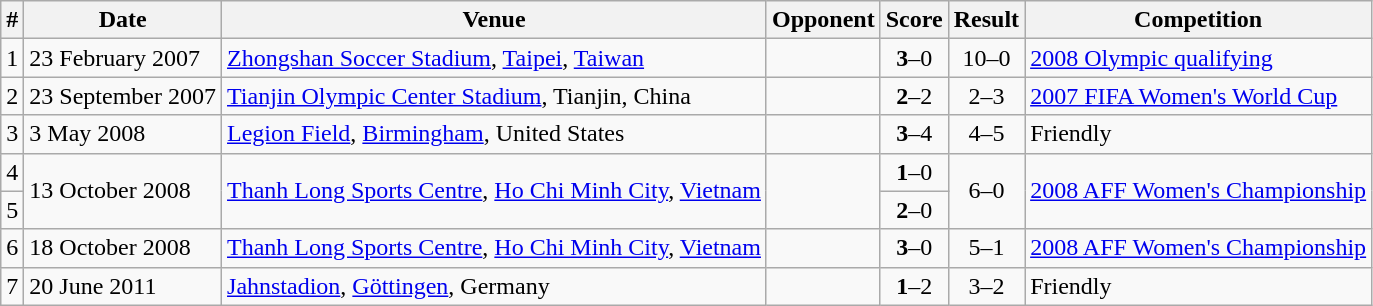<table class="wikitable" style=font-size:100%>
<tr>
<th>#</th>
<th>Date</th>
<th>Venue</th>
<th>Opponent</th>
<th>Score</th>
<th>Result</th>
<th>Competition</th>
</tr>
<tr>
<td>1</td>
<td>23 February 2007</td>
<td><a href='#'>Zhongshan Soccer Stadium</a>, <a href='#'>Taipei</a>, <a href='#'>Taiwan</a></td>
<td></td>
<td align="center"><strong>3</strong>–0</td>
<td align="center">10–0</td>
<td><a href='#'>2008 Olympic qualifying</a></td>
</tr>
<tr>
<td>2</td>
<td>23 September 2007</td>
<td><a href='#'>Tianjin Olympic Center Stadium</a>, Tianjin, China</td>
<td></td>
<td align="center"><strong>2</strong>–2</td>
<td align="center">2–3</td>
<td><a href='#'>2007 FIFA Women's World Cup</a></td>
</tr>
<tr>
<td>3</td>
<td>3 May 2008</td>
<td><a href='#'>Legion Field</a>, <a href='#'>Birmingham</a>, United States</td>
<td></td>
<td align="center"><strong>3</strong>–4</td>
<td align="center">4–5</td>
<td>Friendly</td>
</tr>
<tr>
<td>4</td>
<td rowspan=2>13 October 2008</td>
<td rowspan=2><a href='#'>Thanh Long Sports Centre</a>, <a href='#'>Ho Chi Minh City</a>, <a href='#'>Vietnam</a></td>
<td rowspan=2></td>
<td align="center"><strong>1</strong>–0</td>
<td rowspan=2; align="center">6–0</td>
<td rowspan=2><a href='#'>2008 AFF Women's Championship</a></td>
</tr>
<tr>
<td>5</td>
<td align="center"><strong>2</strong>–0</td>
</tr>
<tr>
<td>6</td>
<td>18 October 2008</td>
<td><a href='#'>Thanh Long Sports Centre</a>, <a href='#'>Ho Chi Minh City</a>, <a href='#'>Vietnam</a></td>
<td></td>
<td align="center"><strong>3</strong>–0</td>
<td align="center">5–1</td>
<td><a href='#'>2008 AFF Women's Championship</a></td>
</tr>
<tr>
<td>7</td>
<td>20 June 2011</td>
<td><a href='#'>Jahnstadion</a>, <a href='#'>Göttingen</a>, Germany</td>
<td></td>
<td align="center"><strong>1</strong>–2</td>
<td align="center">3–2</td>
<td>Friendly</td>
</tr>
</table>
